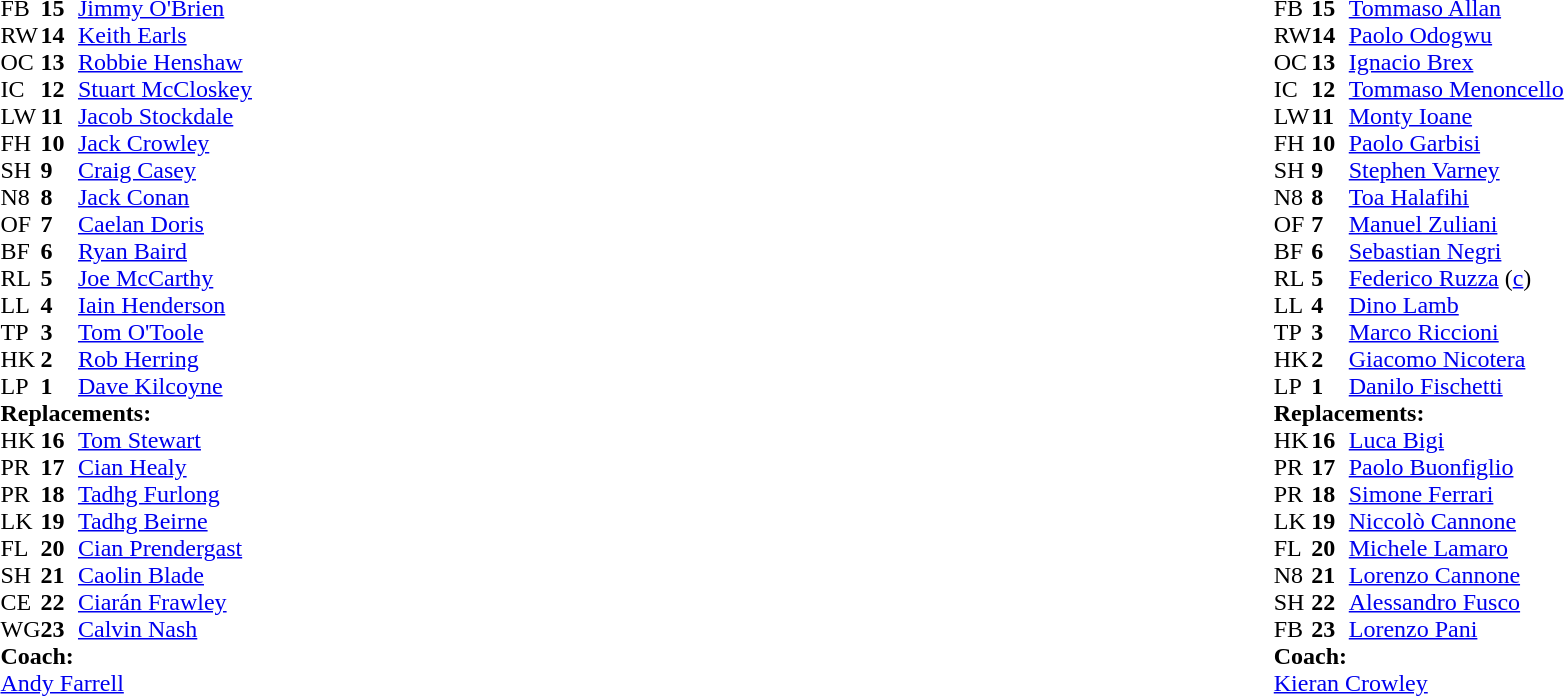<table style="width:100%">
<tr>
<td style="vertical-align:top; width:50%"><br><table cellspacing="0" cellpadding="0">
<tr>
<th width="25"></th>
<th width="25"></th>
</tr>
<tr>
<td>FB</td>
<td><strong>15</strong></td>
<td><a href='#'>Jimmy O'Brien</a></td>
<td></td>
<td></td>
</tr>
<tr>
<td>RW</td>
<td><strong>14</strong></td>
<td><a href='#'>Keith Earls</a></td>
</tr>
<tr>
<td>OC</td>
<td><strong>13</strong></td>
<td><a href='#'>Robbie Henshaw</a></td>
<td></td>
<td></td>
</tr>
<tr>
<td>IC</td>
<td><strong>12</strong></td>
<td><a href='#'>Stuart McCloskey</a></td>
</tr>
<tr>
<td>LW</td>
<td><strong>11</strong></td>
<td><a href='#'>Jacob Stockdale</a></td>
</tr>
<tr>
<td>FH</td>
<td><strong>10</strong></td>
<td><a href='#'>Jack Crowley</a></td>
</tr>
<tr>
<td>SH</td>
<td><strong>9</strong></td>
<td><a href='#'>Craig Casey</a></td>
<td></td>
<td></td>
</tr>
<tr>
<td>N8</td>
<td><strong>8</strong></td>
<td><a href='#'>Jack Conan</a></td>
<td></td>
<td></td>
</tr>
<tr>
<td>OF</td>
<td><strong>7</strong></td>
<td><a href='#'>Caelan Doris</a></td>
</tr>
<tr>
<td>BF</td>
<td><strong>6</strong></td>
<td><a href='#'>Ryan Baird</a></td>
</tr>
<tr>
<td>RL</td>
<td><strong>5</strong></td>
<td><a href='#'>Joe McCarthy</a></td>
</tr>
<tr>
<td>LL</td>
<td><strong>4</strong></td>
<td><a href='#'>Iain Henderson</a></td>
<td></td>
<td></td>
</tr>
<tr>
<td>TP</td>
<td><strong>3</strong></td>
<td><a href='#'>Tom O'Toole</a></td>
<td></td>
<td></td>
</tr>
<tr>
<td>HK</td>
<td><strong>2</strong></td>
<td><a href='#'>Rob Herring</a></td>
<td></td>
<td></td>
</tr>
<tr>
<td>LP</td>
<td><strong>1</strong></td>
<td><a href='#'>Dave Kilcoyne</a></td>
<td></td>
<td></td>
</tr>
<tr>
<td colspan="3"><strong>Replacements:</strong></td>
</tr>
<tr>
<td>HK</td>
<td><strong>16</strong></td>
<td><a href='#'>Tom Stewart</a></td>
<td></td>
<td></td>
</tr>
<tr>
<td>PR</td>
<td><strong>17</strong></td>
<td><a href='#'>Cian Healy</a></td>
<td></td>
<td></td>
</tr>
<tr>
<td>PR</td>
<td><strong>18</strong></td>
<td><a href='#'>Tadhg Furlong</a></td>
<td></td>
<td></td>
</tr>
<tr>
<td>LK</td>
<td><strong>19</strong></td>
<td><a href='#'>Tadhg Beirne</a></td>
<td></td>
<td></td>
</tr>
<tr>
<td>FL</td>
<td><strong>20</strong></td>
<td><a href='#'>Cian Prendergast</a></td>
<td></td>
<td></td>
</tr>
<tr>
<td>SH</td>
<td><strong>21</strong></td>
<td><a href='#'>Caolin Blade</a></td>
<td></td>
<td></td>
</tr>
<tr>
<td>CE</td>
<td><strong>22</strong></td>
<td><a href='#'>Ciarán Frawley</a></td>
<td></td>
<td></td>
</tr>
<tr>
<td>WG</td>
<td><strong>23</strong></td>
<td><a href='#'>Calvin Nash</a></td>
<td></td>
<td></td>
</tr>
<tr>
<td colspan="3"><strong>Coach:</strong></td>
</tr>
<tr>
<td colspan="3"> <a href='#'>Andy Farrell</a></td>
</tr>
</table>
</td>
<td style="vertical-align:top"></td>
<td style="vertical-align:top;width:50%"><br><table cellspacing="0" cellpadding="0" style="margin:auto">
<tr>
<th width="25"></th>
<th width="25"></th>
</tr>
<tr>
<td>FB</td>
<td><strong>15</strong></td>
<td><a href='#'>Tommaso Allan</a></td>
</tr>
<tr>
<td>RW</td>
<td><strong>14</strong></td>
<td><a href='#'>Paolo Odogwu</a></td>
<td></td>
<td></td>
</tr>
<tr>
<td>OC</td>
<td><strong>13</strong></td>
<td><a href='#'>Ignacio Brex</a></td>
</tr>
<tr>
<td>IC</td>
<td><strong>12</strong></td>
<td><a href='#'>Tommaso Menoncello</a></td>
<td></td>
<td></td>
</tr>
<tr>
<td>LW</td>
<td><strong>11</strong></td>
<td><a href='#'>Monty Ioane</a></td>
</tr>
<tr>
<td>FH</td>
<td><strong>10</strong></td>
<td><a href='#'>Paolo Garbisi</a></td>
</tr>
<tr>
<td>SH</td>
<td><strong>9</strong></td>
<td><a href='#'>Stephen Varney</a></td>
<td></td>
<td></td>
</tr>
<tr>
<td>N8</td>
<td><strong>8</strong></td>
<td><a href='#'>Toa Halafihi</a></td>
</tr>
<tr>
<td>OF</td>
<td><strong>7</strong></td>
<td><a href='#'>Manuel Zuliani</a></td>
<td></td>
<td></td>
</tr>
<tr>
<td>BF</td>
<td><strong>6</strong></td>
<td><a href='#'>Sebastian Negri</a></td>
<td></td>
<td></td>
</tr>
<tr>
<td>RL</td>
<td><strong>5</strong></td>
<td><a href='#'>Federico Ruzza</a> (<a href='#'>c</a>)</td>
</tr>
<tr>
<td>LL</td>
<td><strong>4</strong></td>
<td><a href='#'>Dino Lamb</a></td>
<td></td>
<td></td>
</tr>
<tr>
<td>TP</td>
<td><strong>3</strong></td>
<td><a href='#'>Marco Riccioni</a></td>
<td></td>
<td></td>
</tr>
<tr>
<td>HK</td>
<td><strong>2</strong></td>
<td><a href='#'>Giacomo Nicotera</a></td>
<td></td>
<td></td>
</tr>
<tr>
<td>LP</td>
<td><strong>1</strong></td>
<td><a href='#'>Danilo Fischetti</a></td>
<td></td>
<td></td>
<td></td>
<td></td>
<td></td>
</tr>
<tr>
<td colspan="3"><strong>Replacements:</strong></td>
</tr>
<tr>
<td>HK</td>
<td><strong>16</strong></td>
<td><a href='#'>Luca Bigi</a></td>
<td></td>
<td></td>
</tr>
<tr>
<td>PR</td>
<td><strong>17</strong></td>
<td><a href='#'>Paolo Buonfiglio</a></td>
<td></td>
<td></td>
<td></td>
<td></td>
<td></td>
</tr>
<tr>
<td>PR</td>
<td><strong>18</strong></td>
<td><a href='#'>Simone Ferrari</a></td>
<td></td>
<td></td>
</tr>
<tr>
<td>LK</td>
<td><strong>19</strong></td>
<td><a href='#'>Niccolò Cannone</a></td>
<td></td>
<td></td>
</tr>
<tr>
<td>FL</td>
<td><strong>20</strong></td>
<td><a href='#'>Michele Lamaro</a></td>
<td></td>
<td></td>
</tr>
<tr>
<td>N8</td>
<td><strong>21</strong></td>
<td><a href='#'>Lorenzo Cannone</a></td>
<td></td>
<td></td>
</tr>
<tr>
<td>SH</td>
<td><strong>22</strong></td>
<td><a href='#'>Alessandro Fusco</a></td>
<td></td>
<td></td>
</tr>
<tr>
<td>FB</td>
<td><strong>23</strong></td>
<td><a href='#'>Lorenzo Pani</a></td>
<td></td>
<td></td>
<td></td>
<td></td>
</tr>
<tr>
<td colspan="3"><strong>Coach:</strong></td>
</tr>
<tr>
<td colspan="3"> <a href='#'>Kieran Crowley</a></td>
</tr>
</table>
</td>
</tr>
</table>
